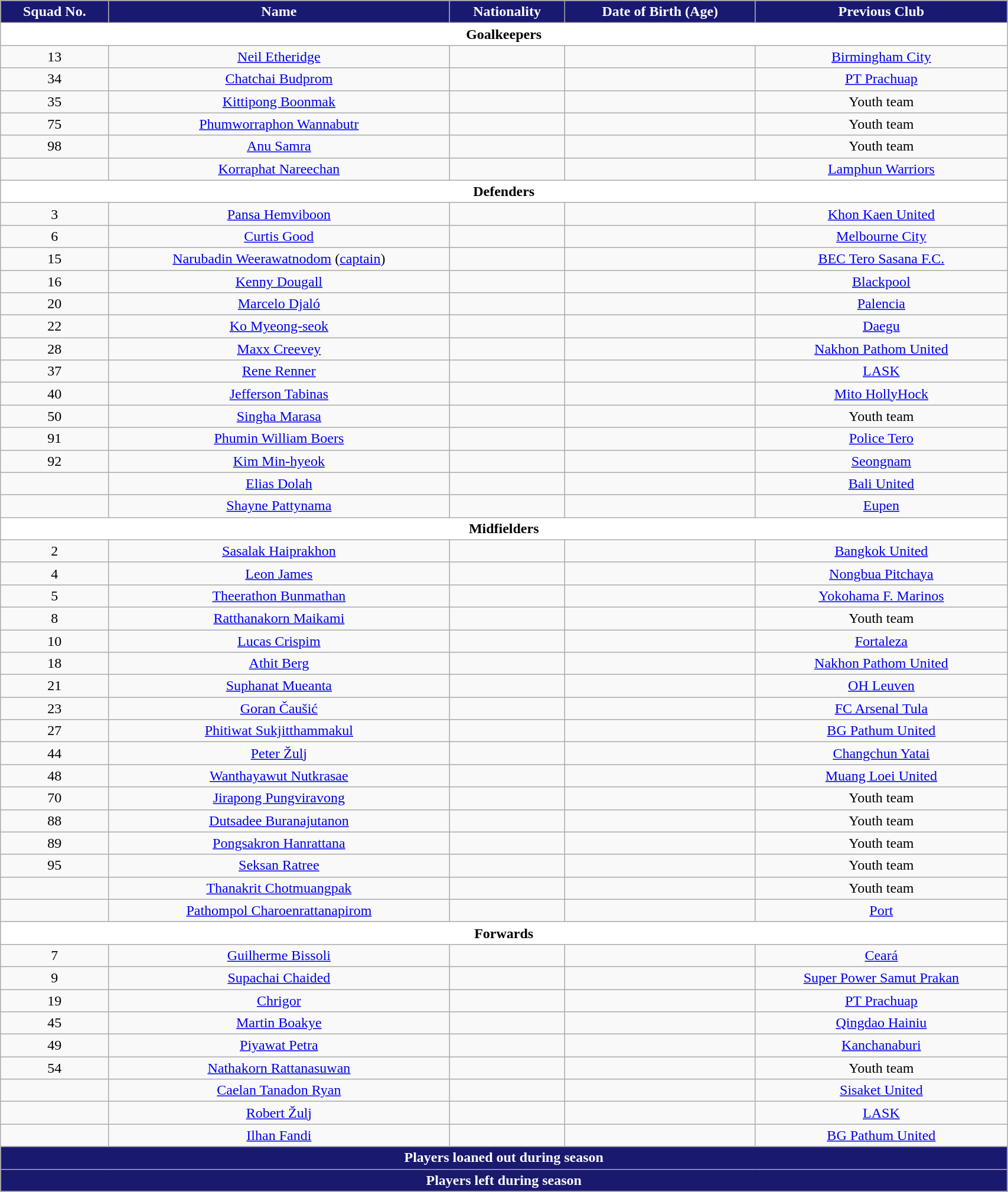<table class="wikitable" style="text-align:center; font-size:100%; width:90%;">
<tr>
<th style="background:midnightblue; color:white; text-align:center;">Squad No.</th>
<th style="background:midnightblue; color:white; text-align:center;">Name</th>
<th style="background:midnightblue; color:white; text-align:center;">Nationality</th>
<th style="background:midnightblue; color:white; text-align:center;">Date of Birth (Age)</th>
<th style="background:midnightblue; color:white; text-align:center;">Previous Club</th>
</tr>
<tr>
<th colspan="8" style="background:white; color:black; text-align:center">Goalkeepers</th>
</tr>
<tr>
<td>13</td>
<td><a href='#'>Neil Etheridge</a></td>
<td></td>
<td></td>
<td> <a href='#'>Birmingham City</a></td>
</tr>
<tr>
<td>34</td>
<td><a href='#'>Chatchai Budprom</a></td>
<td></td>
<td></td>
<td> <a href='#'>PT Prachuap</a></td>
</tr>
<tr>
<td>35</td>
<td><a href='#'>Kittipong Boonmak</a></td>
<td></td>
<td></td>
<td>Youth team</td>
</tr>
<tr>
<td>75</td>
<td><a href='#'>Phumworraphon Wannabutr</a></td>
<td></td>
<td></td>
<td>Youth team</td>
</tr>
<tr>
<td>98</td>
<td><a href='#'>Anu Samra</a></td>
<td></td>
<td></td>
<td>Youth team</td>
</tr>
<tr>
<td></td>
<td><a href='#'>Korraphat Nareechan</a></td>
<td></td>
<td></td>
<td> <a href='#'>Lamphun Warriors</a></td>
</tr>
<tr>
<th colspan="8" style="background:white; color:black; text-align:center">Defenders</th>
</tr>
<tr>
<td>3</td>
<td><a href='#'>Pansa Hemviboon</a></td>
<td></td>
<td></td>
<td> <a href='#'>Khon Kaen United</a></td>
</tr>
<tr>
<td>6</td>
<td><a href='#'>Curtis Good</a></td>
<td></td>
<td></td>
<td> <a href='#'>Melbourne City</a></td>
</tr>
<tr>
<td>15</td>
<td><a href='#'>Narubadin Weerawatnodom</a> (<a href='#'>captain</a>)</td>
<td></td>
<td></td>
<td> <a href='#'>BEC Tero Sasana F.C.</a></td>
</tr>
<tr>
<td>16</td>
<td><a href='#'>Kenny Dougall</a></td>
<td></td>
<td></td>
<td> <a href='#'>Blackpool</a></td>
</tr>
<tr>
<td>20</td>
<td><a href='#'>Marcelo Djaló</a></td>
<td></td>
<td></td>
<td> <a href='#'>Palencia</a></td>
</tr>
<tr>
<td>22</td>
<td><a href='#'>Ko Myeong-seok</a></td>
<td></td>
<td></td>
<td> <a href='#'>Daegu</a></td>
</tr>
<tr>
<td>28</td>
<td><a href='#'>Maxx Creevey</a></td>
<td></td>
<td></td>
<td> <a href='#'>Nakhon Pathom United</a></td>
</tr>
<tr>
<td>37</td>
<td><a href='#'>Rene Renner</a></td>
<td></td>
<td></td>
<td> <a href='#'>LASK</a></td>
</tr>
<tr>
<td>40</td>
<td><a href='#'>Jefferson Tabinas</a></td>
<td></td>
<td></td>
<td> <a href='#'>Mito HollyHock</a></td>
</tr>
<tr>
<td>50</td>
<td><a href='#'>Singha Marasa</a></td>
<td></td>
<td></td>
<td>Youth team</td>
</tr>
<tr>
<td>91</td>
<td><a href='#'>Phumin William Boers</a></td>
<td></td>
<td></td>
<td> <a href='#'>Police Tero</a></td>
</tr>
<tr>
<td>92</td>
<td><a href='#'>Kim Min-hyeok</a></td>
<td></td>
<td></td>
<td> <a href='#'>Seongnam</a></td>
</tr>
<tr>
<td></td>
<td><a href='#'>Elias Dolah</a></td>
<td></td>
<td></td>
<td> <a href='#'>Bali United</a></td>
</tr>
<tr>
<td></td>
<td><a href='#'>Shayne Pattynama</a></td>
<td></td>
<td></td>
<td> <a href='#'>Eupen</a></td>
</tr>
<tr>
<th colspan="8" style="background:white; color:black; text-align:center">Midfielders</th>
</tr>
<tr>
<td>2</td>
<td><a href='#'>Sasalak Haiprakhon</a></td>
<td></td>
<td></td>
<td> <a href='#'>Bangkok United</a></td>
</tr>
<tr>
<td>4</td>
<td><a href='#'>Leon James</a></td>
<td></td>
<td></td>
<td> <a href='#'>Nongbua Pitchaya</a></td>
</tr>
<tr>
<td>5</td>
<td><a href='#'>Theerathon Bunmathan</a></td>
<td></td>
<td></td>
<td> <a href='#'>Yokohama F. Marinos</a></td>
</tr>
<tr>
<td>8</td>
<td><a href='#'>Ratthanakorn Maikami</a></td>
<td></td>
<td></td>
<td>Youth team</td>
</tr>
<tr>
<td>10</td>
<td><a href='#'>Lucas Crispim</a></td>
<td></td>
<td></td>
<td> <a href='#'>Fortaleza</a></td>
</tr>
<tr>
<td>18</td>
<td><a href='#'>Athit Berg</a></td>
<td></td>
<td></td>
<td> <a href='#'>Nakhon Pathom United</a></td>
</tr>
<tr>
<td>21</td>
<td><a href='#'>Suphanat Mueanta</a></td>
<td></td>
<td></td>
<td> <a href='#'>OH Leuven</a></td>
</tr>
<tr>
<td>23</td>
<td><a href='#'>Goran Čaušić</a></td>
<td></td>
<td></td>
<td> <a href='#'>FC Arsenal Tula</a></td>
</tr>
<tr>
<td>27</td>
<td><a href='#'>Phitiwat Sukjitthammakul</a></td>
<td></td>
<td></td>
<td> <a href='#'>BG Pathum United</a></td>
</tr>
<tr>
<td>44</td>
<td><a href='#'>Peter Žulj</a></td>
<td></td>
<td></td>
<td> <a href='#'>Changchun Yatai</a></td>
</tr>
<tr>
<td>48</td>
<td><a href='#'>Wanthayawut Nutkrasae</a></td>
<td></td>
<td></td>
<td> <a href='#'>Muang Loei United</a></td>
</tr>
<tr>
<td>70</td>
<td><a href='#'>Jirapong Pungviravong</a></td>
<td></td>
<td></td>
<td>Youth team</td>
</tr>
<tr>
<td>88</td>
<td><a href='#'>Dutsadee Buranajutanon</a></td>
<td></td>
<td></td>
<td>Youth team</td>
</tr>
<tr>
<td>89</td>
<td><a href='#'>Pongsakron Hanrattana</a></td>
<td></td>
<td></td>
<td>Youth team</td>
</tr>
<tr>
<td>95</td>
<td><a href='#'>Seksan Ratree</a></td>
<td></td>
<td></td>
<td>Youth team</td>
</tr>
<tr>
<td></td>
<td><a href='#'>Thanakrit Chotmuangpak</a></td>
<td></td>
<td></td>
<td>Youth team</td>
</tr>
<tr>
<td></td>
<td><a href='#'>Pathompol Charoenrattanapirom</a></td>
<td></td>
<td></td>
<td> <a href='#'>Port</a></td>
</tr>
<tr>
<th colspan="8" style="background:white; color:black; text-align:center">Forwards</th>
</tr>
<tr>
<td>7</td>
<td><a href='#'>Guilherme Bissoli</a></td>
<td></td>
<td></td>
<td> <a href='#'>Ceará</a></td>
</tr>
<tr>
<td>9</td>
<td><a href='#'>Supachai Chaided</a></td>
<td></td>
<td></td>
<td> <a href='#'>Super Power Samut Prakan</a></td>
</tr>
<tr>
<td>19</td>
<td><a href='#'>Chrigor</a></td>
<td></td>
<td></td>
<td> <a href='#'>PT Prachuap</a></td>
</tr>
<tr>
<td>45</td>
<td><a href='#'>Martin Boakye</a></td>
<td></td>
<td></td>
<td> <a href='#'>Qingdao Hainiu</a></td>
</tr>
<tr>
<td>49</td>
<td><a href='#'>Piyawat Petra</a></td>
<td></td>
<td></td>
<td> <a href='#'>Kanchanaburi</a></td>
</tr>
<tr>
<td>54</td>
<td><a href='#'>Nathakorn Rattanasuwan</a></td>
<td></td>
<td></td>
<td>Youth team</td>
</tr>
<tr>
<td></td>
<td><a href='#'>Caelan Tanadon Ryan</a></td>
<td></td>
<td></td>
<td> <a href='#'>Sisaket United</a></td>
</tr>
<tr>
<td></td>
<td><a href='#'>Robert Žulj</a></td>
<td></td>
<td></td>
<td> <a href='#'>LASK</a></td>
</tr>
<tr>
<td></td>
<td><a href='#'>Ilhan Fandi</a></td>
<td></td>
<td></td>
<td> <a href='#'>BG Pathum United</a></td>
</tr>
<tr>
<th colspan="8" style="background:midnightblue; color:white; text-align:center">Players loaned out during season</th>
</tr>
<tr>
<th colspan="8" style="background:midnightblue; color:white; text-align:center">Players left during season</th>
</tr>
<tr>
</tr>
</table>
